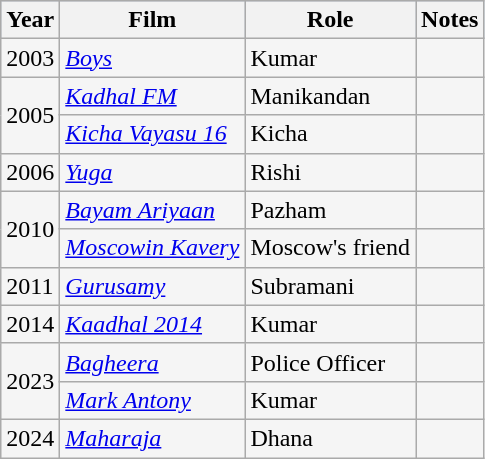<table class="wikitable sortable" style="background:#f5f5f5;">
<tr style="background:#B0C4DE;">
<th>Year</th>
<th>Film</th>
<th>Role</th>
<th class=unsortable>Notes</th>
</tr>
<tr>
<td>2003</td>
<td><em><a href='#'>Boys</a></em></td>
<td>Kumar</td>
<td></td>
</tr>
<tr>
<td rowspan="2">2005</td>
<td><em><a href='#'>Kadhal FM</a></em></td>
<td>Manikandan</td>
<td></td>
</tr>
<tr>
<td><em><a href='#'>Kicha Vayasu 16</a></em></td>
<td>Kicha</td>
<td></td>
</tr>
<tr>
<td>2006</td>
<td><em><a href='#'>Yuga</a></em></td>
<td>Rishi</td>
<td></td>
</tr>
<tr>
<td rowspan="2">2010</td>
<td><em><a href='#'>Bayam Ariyaan</a></em></td>
<td>Pazham</td>
<td></td>
</tr>
<tr>
<td><em><a href='#'>Moscowin Kavery</a></em></td>
<td>Moscow's friend</td>
<td></td>
</tr>
<tr>
<td>2011</td>
<td><em><a href='#'>Gurusamy</a></em></td>
<td>Subramani</td>
<td></td>
</tr>
<tr>
<td>2014</td>
<td><em><a href='#'>Kaadhal 2014</a></em></td>
<td>Kumar</td>
<td></td>
</tr>
<tr>
<td rowspan="2">2023</td>
<td><em><a href='#'>Bagheera</a></em></td>
<td>Police Officer</td>
<td></td>
</tr>
<tr>
<td><em><a href='#'>Mark Antony</a></em></td>
<td>Kumar</td>
<td></td>
</tr>
<tr>
<td>2024</td>
<td><em><a href='#'>Maharaja</a></em></td>
<td>Dhana</td>
<td></td>
</tr>
</table>
